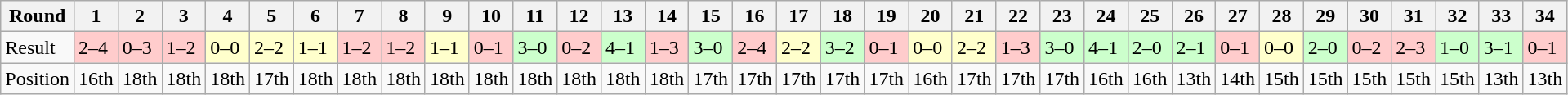<table class="wikitable">
<tr>
<th>Round</th>
<th>1</th>
<th>2</th>
<th>3</th>
<th>4</th>
<th>5</th>
<th>6</th>
<th>7</th>
<th>8</th>
<th>9</th>
<th>10</th>
<th>11</th>
<th>12</th>
<th>13</th>
<th>14</th>
<th>15</th>
<th>16</th>
<th>17</th>
<th>18</th>
<th>19</th>
<th>20</th>
<th>21</th>
<th>22</th>
<th>23</th>
<th>24</th>
<th>25</th>
<th>26</th>
<th>27</th>
<th>28</th>
<th>29</th>
<th>30</th>
<th>31</th>
<th>32</th>
<th>33</th>
<th>34</th>
</tr>
<tr>
<td>Result</td>
<td bgcolor="#FFCCCC">2–4</td>
<td bgcolor="#FFCCCC">0–3</td>
<td bgcolor="#FFCCCC">1–2</td>
<td bgcolor="#FFFFCC">0–0</td>
<td bgcolor="#FFFFCC">2–2</td>
<td bgcolor="#FFFFCC">1–1</td>
<td bgcolor="#FFCCCC">1–2</td>
<td bgcolor="#FFCCCC">1–2</td>
<td bgcolor="#FFFFCC">1–1</td>
<td bgcolor="#FFCCCC">0–1</td>
<td bgcolor="#CCFFCC">3–0</td>
<td bgcolor="#FFCCCC">0–2</td>
<td bgcolor="#CCFFCC">4–1</td>
<td bgcolor="#FFCCCC">1–3</td>
<td bgcolor="#CCFFCC">3–0</td>
<td bgcolor="#FFCCCC">2–4</td>
<td bgcolor="#FFFFCC">2–2</td>
<td bgcolor="#CCFFCC">3–2</td>
<td bgcolor="#FFCCCC">0–1</td>
<td bgcolor="#FFFFCC">0–0</td>
<td bgcolor="#FFFFCC">2–2</td>
<td bgcolor="#FFCCCC">1–3</td>
<td bgcolor="#CCFFCC">3–0</td>
<td bgcolor="#CCFFCC">4–1</td>
<td bgcolor="#CCFFCC">2–0</td>
<td bgcolor="#CCFFCC">2–1</td>
<td bgcolor="#FFCCCC">0–1</td>
<td bgcolor="#FFFFCC">0–0</td>
<td bgcolor="#CCFFCC">2–0</td>
<td bgcolor="#FFCCCC">0–2</td>
<td bgcolor="#FFCCCC">2–3</td>
<td bgcolor="#CCFFCC">1–0</td>
<td bgcolor="#CCFFCC">3–1</td>
<td bgcolor="#FFCCCC">0–1</td>
</tr>
<tr>
<td>Position</td>
<td>16th</td>
<td>18th</td>
<td>18th</td>
<td>18th</td>
<td>17th</td>
<td>18th</td>
<td>18th</td>
<td>18th</td>
<td>18th</td>
<td>18th</td>
<td>18th</td>
<td>18th</td>
<td>18th</td>
<td>18th</td>
<td>17th</td>
<td>17th</td>
<td>17th</td>
<td>17th</td>
<td>17th</td>
<td>16th</td>
<td>17th</td>
<td>17th</td>
<td>17th</td>
<td>16th</td>
<td>16th</td>
<td>13th</td>
<td>14th</td>
<td>15th</td>
<td>15th</td>
<td>15th</td>
<td>15th</td>
<td>15th</td>
<td>13th</td>
<td>13th</td>
</tr>
</table>
